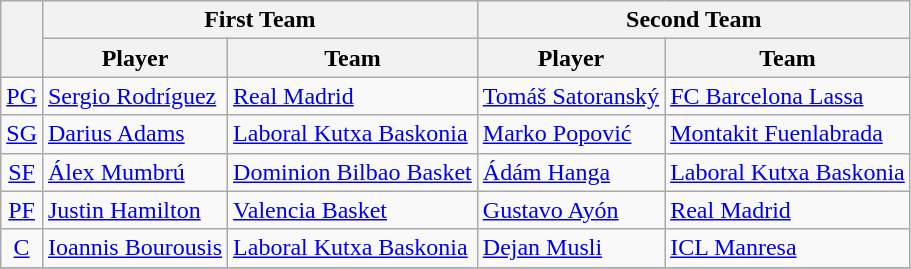<table class="wikitable sortable">
<tr>
<th rowspan=2></th>
<th colspan=2>First Team</th>
<th colspan=2>Second Team</th>
</tr>
<tr>
<th align="center">Player</th>
<th align="center">Team</th>
<th align="center">Player</th>
<th align="center">Team</th>
</tr>
<tr>
<td align=center><a href='#'>PG</a></td>
<td> <a href='#'>Sergio Rodríguez</a></td>
<td><a href='#'>Real Madrid</a></td>
<td> <a href='#'>Tomáš Satoranský</a></td>
<td><a href='#'>FC Barcelona Lassa</a></td>
</tr>
<tr>
<td align=center><a href='#'>SG</a></td>
<td> <a href='#'>Darius Adams</a></td>
<td><a href='#'>Laboral Kutxa Baskonia</a></td>
<td> <a href='#'>Marko Popović</a></td>
<td><a href='#'>Montakit Fuenlabrada</a></td>
</tr>
<tr>
<td align=center><a href='#'>SF</a></td>
<td> <a href='#'>Álex Mumbrú</a></td>
<td><a href='#'>Dominion Bilbao Basket</a></td>
<td> <a href='#'>Ádám Hanga</a></td>
<td><a href='#'>Laboral Kutxa Baskonia</a></td>
</tr>
<tr>
<td align=center><a href='#'>PF</a></td>
<td> <a href='#'>Justin Hamilton</a></td>
<td><a href='#'>Valencia Basket</a></td>
<td> <a href='#'>Gustavo Ayón</a></td>
<td><a href='#'>Real Madrid</a></td>
</tr>
<tr>
<td align=center><a href='#'>C</a></td>
<td> <a href='#'>Ioannis Bourousis</a></td>
<td><a href='#'>Laboral Kutxa Baskonia</a></td>
<td> <a href='#'>Dejan Musli</a></td>
<td><a href='#'>ICL Manresa</a></td>
</tr>
<tr>
</tr>
</table>
